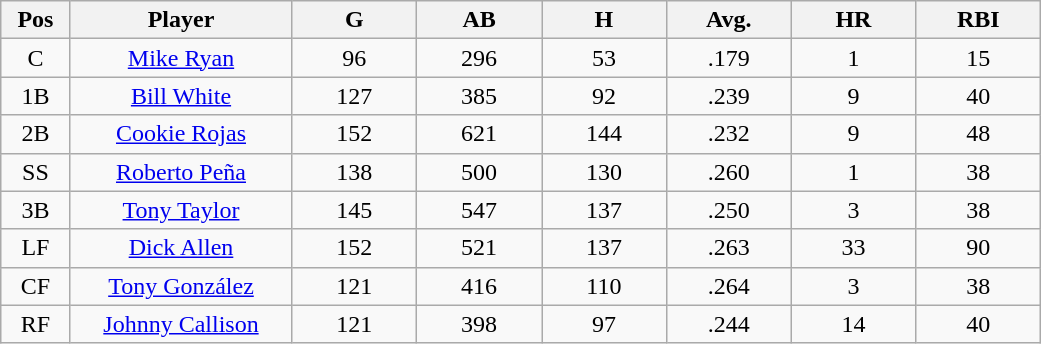<table class="wikitable sortable">
<tr>
<th bgcolor="#DDDDFF" width="5%">Pos</th>
<th bgcolor="#DDDDFF" width="16%">Player</th>
<th bgcolor="#DDDDFF" width="9%">G</th>
<th bgcolor="#DDDDFF" width="9%">AB</th>
<th bgcolor="#DDDDFF" width="9%">H</th>
<th bgcolor="#DDDDFF" width="9%">Avg.</th>
<th bgcolor="#DDDDFF" width="9%">HR</th>
<th bgcolor="#DDDDFF" width="9%">RBI</th>
</tr>
<tr align="center">
<td>C</td>
<td><a href='#'>Mike Ryan</a></td>
<td>96</td>
<td>296</td>
<td>53</td>
<td>.179</td>
<td>1</td>
<td>15</td>
</tr>
<tr align=center>
<td>1B</td>
<td><a href='#'>Bill White</a></td>
<td>127</td>
<td>385</td>
<td>92</td>
<td>.239</td>
<td>9</td>
<td>40</td>
</tr>
<tr align=center>
<td>2B</td>
<td><a href='#'>Cookie Rojas</a></td>
<td>152</td>
<td>621</td>
<td>144</td>
<td>.232</td>
<td>9</td>
<td>48</td>
</tr>
<tr align=center>
<td>SS</td>
<td><a href='#'>Roberto Peña</a></td>
<td>138</td>
<td>500</td>
<td>130</td>
<td>.260</td>
<td>1</td>
<td>38</td>
</tr>
<tr align=center>
<td>3B</td>
<td><a href='#'>Tony Taylor</a></td>
<td>145</td>
<td>547</td>
<td>137</td>
<td>.250</td>
<td>3</td>
<td>38</td>
</tr>
<tr align=center>
<td>LF</td>
<td><a href='#'>Dick Allen</a></td>
<td>152</td>
<td>521</td>
<td>137</td>
<td>.263</td>
<td>33</td>
<td>90</td>
</tr>
<tr align=center>
<td>CF</td>
<td><a href='#'>Tony González</a></td>
<td>121</td>
<td>416</td>
<td>110</td>
<td>.264</td>
<td>3</td>
<td>38</td>
</tr>
<tr align=center>
<td>RF</td>
<td><a href='#'>Johnny Callison</a></td>
<td>121</td>
<td>398</td>
<td>97</td>
<td>.244</td>
<td>14</td>
<td>40</td>
</tr>
</table>
